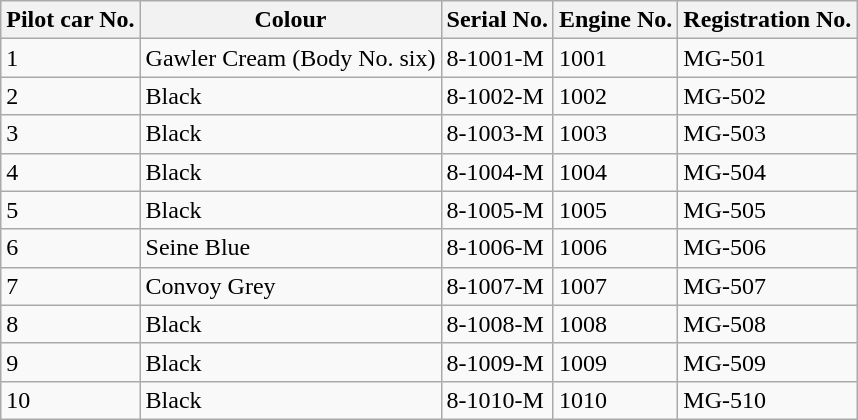<table class="wikitable">
<tr>
<th>Pilot car No.</th>
<th>Colour</th>
<th>Serial No.</th>
<th>Engine No.</th>
<th>Registration No.</th>
</tr>
<tr>
<td>1</td>
<td>Gawler Cream (Body No. six)</td>
<td>8-1001-M</td>
<td>1001</td>
<td>MG-501</td>
</tr>
<tr>
<td>2</td>
<td>Black</td>
<td>8-1002-M</td>
<td>1002</td>
<td>MG-502</td>
</tr>
<tr>
<td>3</td>
<td>Black</td>
<td>8-1003-M</td>
<td>1003</td>
<td>MG-503</td>
</tr>
<tr>
<td>4</td>
<td>Black</td>
<td>8-1004-M</td>
<td>1004</td>
<td>MG-504</td>
</tr>
<tr>
<td>5</td>
<td>Black</td>
<td>8-1005-M</td>
<td>1005</td>
<td>MG-505</td>
</tr>
<tr>
<td>6</td>
<td>Seine Blue</td>
<td>8-1006-M</td>
<td>1006</td>
<td>MG-506</td>
</tr>
<tr>
<td>7</td>
<td>Convoy Grey</td>
<td>8-1007-M</td>
<td>1007</td>
<td>MG-507</td>
</tr>
<tr>
<td>8</td>
<td>Black</td>
<td>8-1008-M</td>
<td>1008</td>
<td>MG-508</td>
</tr>
<tr>
<td>9</td>
<td>Black</td>
<td>8-1009-M</td>
<td>1009</td>
<td>MG-509</td>
</tr>
<tr>
<td>10</td>
<td>Black</td>
<td>8-1010-M</td>
<td>1010</td>
<td>MG-510</td>
</tr>
</table>
